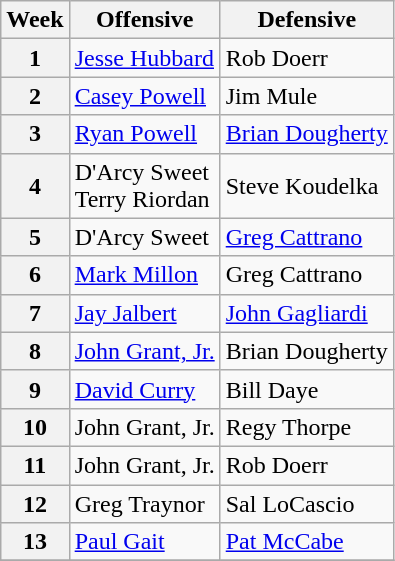<table class="wikitable">
<tr>
<th>Week</th>
<th>Offensive</th>
<th>Defensive</th>
</tr>
<tr>
<th>1</th>
<td><a href='#'>Jesse Hubbard</a></td>
<td>Rob Doerr</td>
</tr>
<tr>
<th>2</th>
<td><a href='#'>Casey Powell</a></td>
<td>Jim Mule</td>
</tr>
<tr>
<th>3</th>
<td><a href='#'>Ryan Powell</a></td>
<td><a href='#'>Brian Dougherty</a></td>
</tr>
<tr>
<th>4</th>
<td>D'Arcy Sweet<br>Terry Riordan</td>
<td>Steve Koudelka</td>
</tr>
<tr>
<th>5</th>
<td>D'Arcy Sweet</td>
<td><a href='#'>Greg Cattrano</a></td>
</tr>
<tr>
<th>6</th>
<td><a href='#'>Mark Millon</a></td>
<td>Greg Cattrano</td>
</tr>
<tr>
<th>7</th>
<td><a href='#'>Jay Jalbert</a></td>
<td><a href='#'>John Gagliardi</a></td>
</tr>
<tr>
<th>8</th>
<td><a href='#'>John Grant, Jr.</a></td>
<td>Brian Dougherty</td>
</tr>
<tr>
<th>9</th>
<td><a href='#'>David Curry</a></td>
<td>Bill Daye</td>
</tr>
<tr>
<th>10</th>
<td>John Grant, Jr.</td>
<td>Regy Thorpe</td>
</tr>
<tr>
<th>11</th>
<td>John Grant, Jr.</td>
<td>Rob Doerr</td>
</tr>
<tr>
<th>12</th>
<td>Greg Traynor</td>
<td>Sal LoCascio</td>
</tr>
<tr>
<th>13</th>
<td><a href='#'>Paul Gait</a></td>
<td><a href='#'>Pat McCabe</a></td>
</tr>
<tr>
</tr>
</table>
